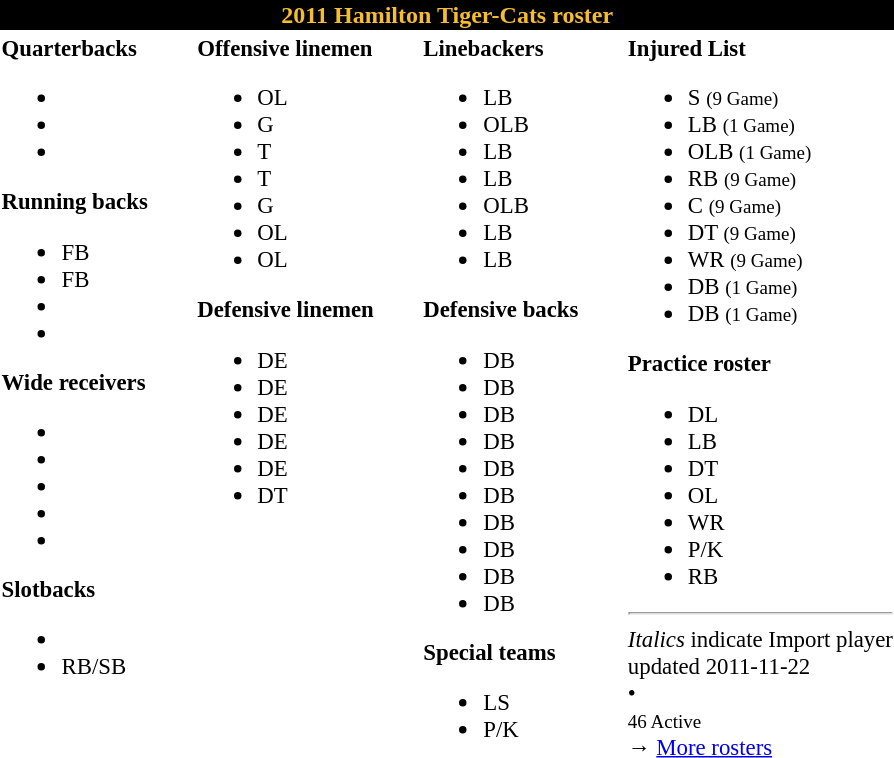<table class="toccolours" style="text-align: left;">
<tr>
<th colspan="7" style="text-align:center; background:black; color:#f7bd30;">2011 Hamilton Tiger-Cats roster</th>
</tr>
<tr>
<td style="font-size:95%; vertical-align:top;"><strong>Quarterbacks</strong><br><ul><li></li><li></li><li></li></ul><strong>Running backs</strong><ul><li> FB</li><li> FB</li><li></li><li></li></ul><strong>Wide receivers</strong><ul><li></li><li></li><li></li><li></li><li></li></ul><strong>Slotbacks</strong><ul><li></li><li> RB/SB</li></ul></td>
<td style="width: 25px;"></td>
<td style="font-size:95%; vertical-align:top;"><strong>Offensive linemen</strong><br><ul><li> OL</li><li> G</li><li> T</li><li> T</li><li> G</li><li> OL</li><li> OL</li></ul><strong>Defensive linemen</strong><ul><li> DE</li><li> DE</li><li> DE</li><li> DE</li><li> DE</li><li> DT</li></ul></td>
<td style="width: 25px;"></td>
<td style="font-size:95%; vertical-align:top;"><strong>Linebackers</strong><br><ul><li> LB</li><li> OLB</li><li> LB</li><li> LB</li><li> OLB</li><li> LB</li><li> LB</li></ul><strong>Defensive backs</strong><ul><li> DB</li><li> DB</li><li> DB</li><li> DB</li><li> DB</li><li> DB</li><li> DB</li><li> DB</li><li> DB</li><li> DB</li></ul><strong>Special teams</strong><ul><li> LS</li><li> P/K</li></ul></td>
<td style="width: 25px;"></td>
<td style="font-size:95%; vertical-align:top;"><strong>Injured List</strong><br><ul><li> S  <small>(9 Game)</small></li><li> LB  <small>(1 Game)</small></li><li> OLB  <small>(1 Game)</small></li><li> RB  <small>(9 Game)</small></li><li> C  <small>(9 Game)</small></li><li> DT  <small>(9 Game)</small></li><li> WR  <small>(9 Game)</small></li><li> DB  <small>(1 Game)</small></li><li> DB  <small>(1 Game)</small></li></ul><strong>Practice roster</strong><ul><li> DL</li><li> LB</li><li> DT</li><li> OL</li><li> WR</li><li> P/K</li><li> RB</li></ul><hr>
<em>Italics</em> indicate Import player<br>
<span></span> updated 2011-11-22<br>
<span></span> • <span></span><br>
<small>46 Active</small><br>→ <a href='#'>More rosters</a></td>
</tr>
</table>
